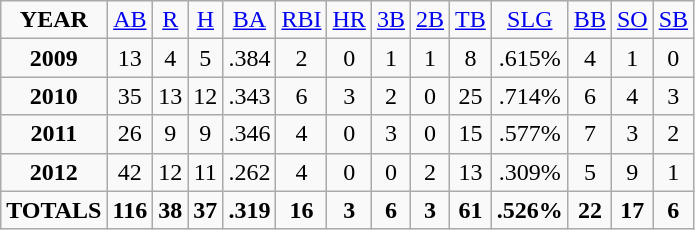<table class="wikitable">
<tr align=center>
<td><strong>YEAR</strong></td>
<td><a href='#'>AB</a></td>
<td><a href='#'>R</a></td>
<td><a href='#'>H</a></td>
<td><a href='#'>BA</a></td>
<td><a href='#'>RBI</a></td>
<td><a href='#'>HR</a></td>
<td><a href='#'>3B</a></td>
<td><a href='#'>2B</a></td>
<td><a href='#'>TB</a></td>
<td><a href='#'>SLG</a></td>
<td><a href='#'>BB</a></td>
<td><a href='#'>SO</a></td>
<td><a href='#'>SB</a></td>
</tr>
<tr align=center>
<td><strong>2009</strong></td>
<td>13</td>
<td>4</td>
<td>5</td>
<td>.384</td>
<td>2</td>
<td>0</td>
<td>1</td>
<td>1</td>
<td>8</td>
<td>.615%</td>
<td>4</td>
<td>1</td>
<td>0</td>
</tr>
<tr align=center>
<td><strong>2010</strong></td>
<td>35</td>
<td>13</td>
<td>12</td>
<td>.343</td>
<td>6</td>
<td>3</td>
<td>2</td>
<td>0</td>
<td>25</td>
<td>.714%</td>
<td>6</td>
<td>4</td>
<td>3</td>
</tr>
<tr align=center>
<td><strong>2011</strong></td>
<td>26</td>
<td>9</td>
<td>9</td>
<td>.346</td>
<td>4</td>
<td>0</td>
<td>3</td>
<td>0</td>
<td>15</td>
<td>.577%</td>
<td>7</td>
<td>3</td>
<td>2</td>
</tr>
<tr align=center>
<td><strong>2012</strong></td>
<td>42</td>
<td>12</td>
<td>11</td>
<td>.262</td>
<td>4</td>
<td>0</td>
<td>0</td>
<td>2</td>
<td>13</td>
<td>.309%</td>
<td>5</td>
<td>9</td>
<td>1</td>
</tr>
<tr align=center>
<td><strong>TOTALS</strong></td>
<td><strong>116</strong></td>
<td><strong>38</strong></td>
<td><strong>37</strong></td>
<td><strong>.319</strong></td>
<td><strong>16</strong></td>
<td><strong>3</strong></td>
<td><strong>6</strong></td>
<td><strong>3</strong></td>
<td><strong>61</strong></td>
<td><strong>.526%</strong></td>
<td><strong>22</strong></td>
<td><strong>17</strong></td>
<td><strong>6</strong></td>
</tr>
</table>
